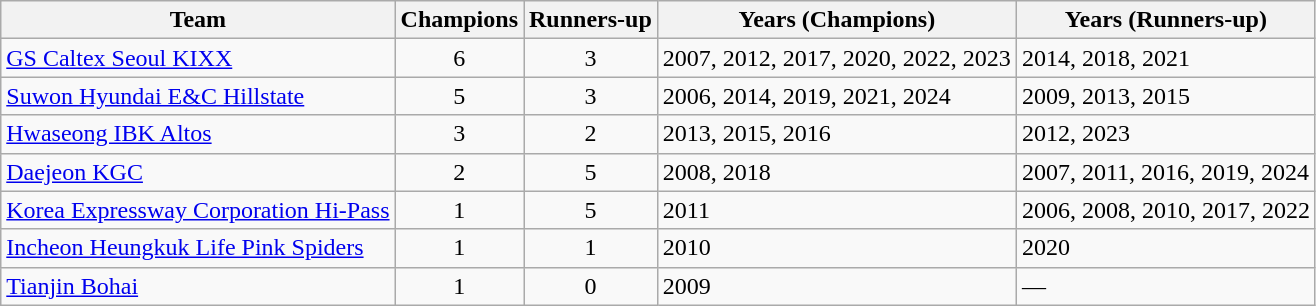<table class="wikitable sortable">
<tr>
<th>Team</th>
<th>Champions</th>
<th>Runners-up</th>
<th>Years (Champions)</th>
<th>Years (Runners-up)</th>
</tr>
<tr>
<td><a href='#'>GS Caltex Seoul KIXX</a></td>
<td align="center">6</td>
<td align="center">3</td>
<td>2007, 2012, 2017, 2020, 2022, 2023</td>
<td>2014, 2018, 2021</td>
</tr>
<tr>
<td><a href='#'>Suwon Hyundai E&C Hillstate</a></td>
<td align="center">5</td>
<td align="center">3</td>
<td>2006, 2014, 2019, 2021, 2024</td>
<td>2009, 2013, 2015</td>
</tr>
<tr>
<td><a href='#'>Hwaseong IBK Altos</a></td>
<td align="center">3</td>
<td align="center">2</td>
<td>2013, 2015, 2016</td>
<td>2012, 2023</td>
</tr>
<tr>
<td><a href='#'>Daejeon KGC</a></td>
<td align="center">2</td>
<td align="center">5</td>
<td>2008, 2018</td>
<td>2007, 2011, 2016, 2019, 2024</td>
</tr>
<tr>
<td><a href='#'>Korea Expressway Corporation Hi-Pass</a></td>
<td align="center">1</td>
<td align="center">5</td>
<td>2011</td>
<td>2006, 2008, 2010, 2017, 2022</td>
</tr>
<tr>
<td><a href='#'>Incheon Heungkuk Life Pink Spiders</a></td>
<td align="center">1</td>
<td align="center">1</td>
<td>2010</td>
<td>2020</td>
</tr>
<tr>
<td><a href='#'>Tianjin Bohai</a></td>
<td align="center">1</td>
<td align="center">0</td>
<td>2009</td>
<td>—</td>
</tr>
</table>
